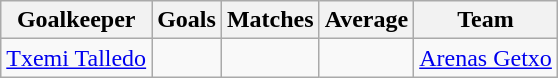<table class="wikitable">
<tr>
<th>Goalkeeper</th>
<th>Goals</th>
<th>Matches</th>
<th>Average</th>
<th>Team</th>
</tr>
<tr>
<td> <a href='#'>Txemi Talledo</a></td>
<td></td>
<td></td>
<td></td>
<td><a href='#'>Arenas Getxo</a></td>
</tr>
</table>
